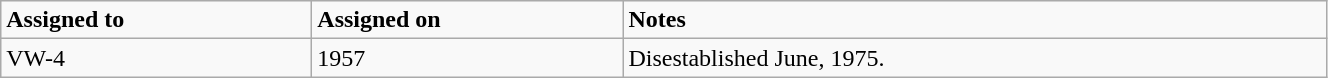<table class="wikitable" style="width: 70%;">
<tr>
<td style="width: 200px;"><strong>Assigned to</strong></td>
<td style="width: 200px;"><strong>Assigned on</strong></td>
<td><strong>Notes</strong></td>
</tr>
<tr>
<td>VW-4</td>
<td>1957</td>
<td>Disestablished June, 1975.</td>
</tr>
</table>
